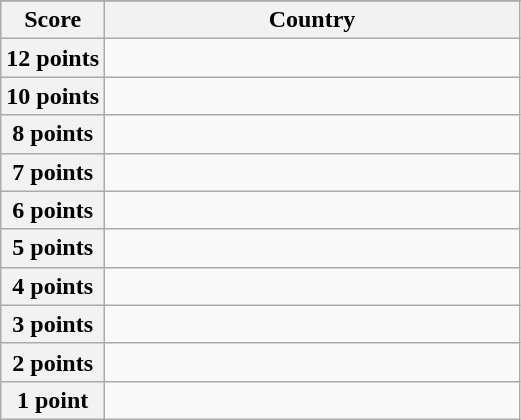<table class="wikitable">
<tr>
</tr>
<tr>
<th scope="col" width="20%">Score</th>
<th scope="col">Country</th>
</tr>
<tr>
<th scope="row">12 points</th>
<td></td>
</tr>
<tr>
<th scope="row">10 points</th>
<td></td>
</tr>
<tr>
<th scope="row">8 points</th>
<td></td>
</tr>
<tr>
<th scope="row">7 points</th>
<td></td>
</tr>
<tr>
<th scope="row">6 points</th>
<td></td>
</tr>
<tr>
<th scope="row">5 points</th>
<td></td>
</tr>
<tr>
<th scope="row">4 points</th>
<td></td>
</tr>
<tr>
<th scope="row">3 points</th>
<td></td>
</tr>
<tr>
<th scope="row">2 points</th>
<td></td>
</tr>
<tr>
<th scope="row">1 point</th>
<td></td>
</tr>
</table>
